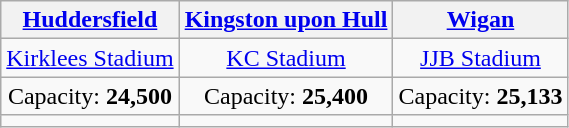<table class="wikitable" style="text-align:center">
<tr>
<th><a href='#'>Huddersfield</a></th>
<th><a href='#'>Kingston upon Hull</a></th>
<th><a href='#'>Wigan</a></th>
</tr>
<tr>
<td><a href='#'>Kirklees Stadium</a></td>
<td><a href='#'>KC Stadium</a></td>
<td><a href='#'>JJB Stadium</a></td>
</tr>
<tr>
<td>Capacity: <strong>24,500</strong></td>
<td>Capacity: <strong>25,400</strong></td>
<td>Capacity: <strong>25,133</strong></td>
</tr>
<tr>
<td></td>
<td></td>
<td></td>
</tr>
</table>
